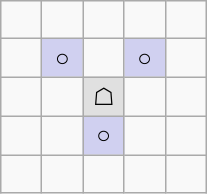<table border="1" class="wikitable">
<tr align=center>
<td width="20"> </td>
<td width="20"> </td>
<td width="20"> </td>
<td width="20"> </td>
<td width="20"> </td>
</tr>
<tr align=center>
<td> </td>
<td style="background:#d0d0f0;">○</td>
<td> </td>
<td style="background:#d0d0f0;">○</td>
<td> </td>
</tr>
<tr align=center>
<td> </td>
<td> </td>
<td style="background:#e0e0e0;">☖</td>
<td> </td>
<td> </td>
</tr>
<tr align=center>
<td> </td>
<td> </td>
<td style="background:#d0d0f0;">○</td>
<td> </td>
<td> </td>
</tr>
<tr align=center>
<td> </td>
<td> </td>
<td> </td>
<td> </td>
<td> </td>
</tr>
</table>
